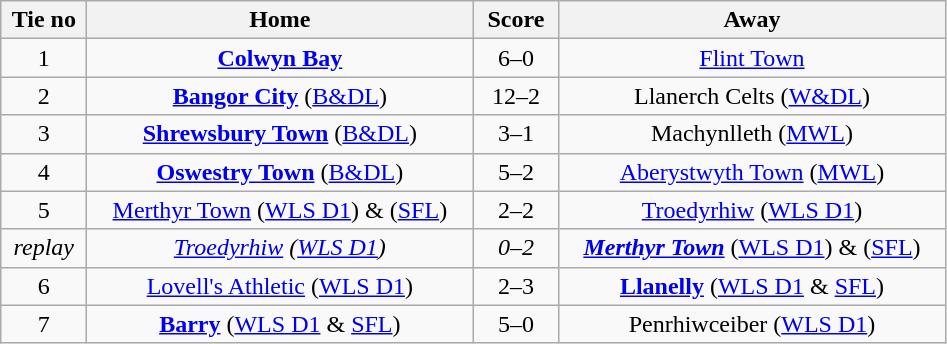<table class="wikitable" style="text-align:center">
<tr>
<th width=50>Tie no</th>
<th width=250>Home</th>
<th width=50>Score</th>
<th width=250>Away</th>
</tr>
<tr>
<td>1</td>
<td><strong><a href='#'>Colwyn Bay</a></strong></td>
<td>6–0</td>
<td><a href='#'>Flint Town</a></td>
</tr>
<tr>
<td>2</td>
<td><strong><a href='#'>Bangor City</a></strong> (<a href='#'>B&DL</a>)</td>
<td>12–2</td>
<td>Llanerch Celts (<a href='#'>W&DL</a>)</td>
</tr>
<tr>
<td>3</td>
<td><strong><a href='#'>Shrewsbury Town</a></strong> (<a href='#'>B&DL</a>)</td>
<td>3–1</td>
<td>Machynlleth (<a href='#'>MWL</a>)</td>
</tr>
<tr>
<td>4</td>
<td><strong><a href='#'>Oswestry Town</a></strong> (<a href='#'>B&DL</a>)</td>
<td>5–2</td>
<td><a href='#'>Aberystwyth Town</a> (<a href='#'>MWL</a>)</td>
</tr>
<tr>
<td>5</td>
<td><a href='#'>Merthyr Town</a> (<a href='#'>WLS D1</a>) & (<a href='#'>SFL</a>)</td>
<td>2–2</td>
<td><a href='#'>Troedyrhiw</a> (<a href='#'>WLS D1</a>)</td>
</tr>
<tr>
<td><em>replay</em></td>
<td><em><a href='#'>Troedyrhiw</a> (<a href='#'>WLS D1</a>)</em></td>
<td><em>0–2</em></td>
<td><strong><em><a href='#'>Merthyr Town</a></em></strong> (<a href='#'>WLS D1</a>) & (<a href='#'>SFL</a>)</td>
</tr>
<tr>
<td>6</td>
<td><a href='#'>Lovell's Athletic</a> (<a href='#'>WLS D1</a>)</td>
<td>2–3</td>
<td><strong><a href='#'>Llanelly</a></strong> (<a href='#'>WLS D1</a> & <a href='#'>SFL</a>)</td>
</tr>
<tr>
<td>7</td>
<td><strong><a href='#'>Barry</a></strong> (<a href='#'>WLS D1</a> & <a href='#'>SFL</a>)</td>
<td>5–0</td>
<td>Penrhiwceiber (<a href='#'>WLS D1</a>)</td>
</tr>
</table>
